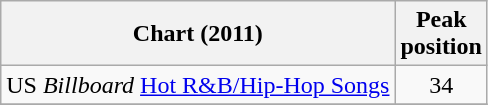<table class="wikitable sortable">
<tr>
<th>Chart (2011)</th>
<th>Peak<br>position</th>
</tr>
<tr>
<td>US <em>Billboard</em> <a href='#'>Hot R&B/Hip-Hop Songs</a></td>
<td align="center">34</td>
</tr>
<tr>
</tr>
</table>
